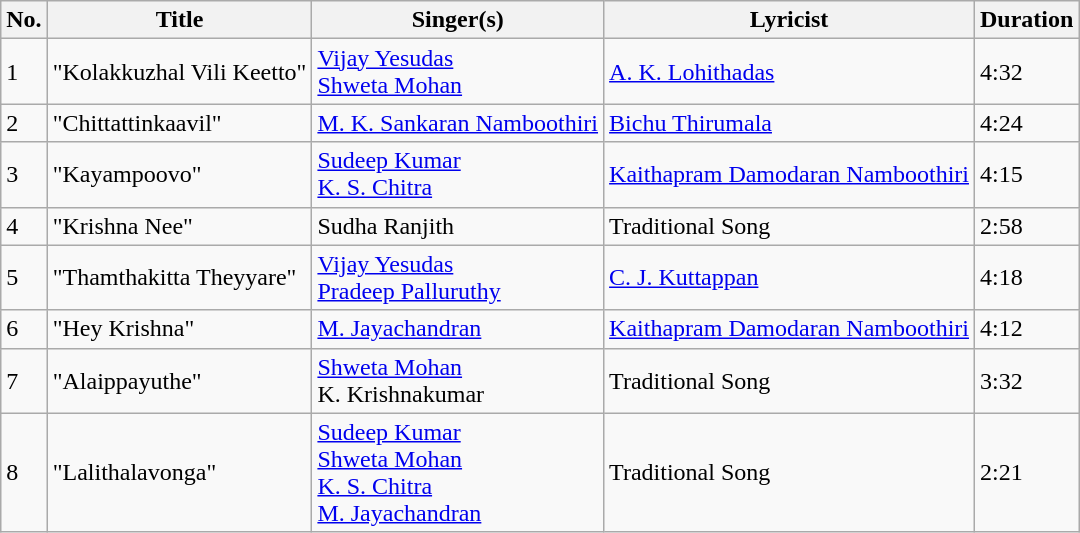<table class="wikitable">
<tr>
<th>No.</th>
<th>Title</th>
<th>Singer(s)</th>
<th>Lyricist</th>
<th>Duration</th>
</tr>
<tr>
<td>1</td>
<td>"Kolakkuzhal Vili Keetto"</td>
<td><a href='#'>Vijay Yesudas</a><br><a href='#'>Shweta Mohan</a></td>
<td><a href='#'>A. K. Lohithadas</a></td>
<td>4:32</td>
</tr>
<tr>
<td>2</td>
<td>"Chittattinkaavil"</td>
<td><a href='#'>M. K. Sankaran Namboothiri</a></td>
<td><a href='#'>Bichu Thirumala</a></td>
<td>4:24</td>
</tr>
<tr>
<td>3</td>
<td>"Kayampoovo"</td>
<td><a href='#'>Sudeep Kumar</a><br><a href='#'>K. S. Chitra</a></td>
<td><a href='#'>Kaithapram Damodaran Namboothiri</a></td>
<td>4:15</td>
</tr>
<tr>
<td>4</td>
<td>"Krishna Nee"</td>
<td>Sudha Ranjith</td>
<td>Traditional Song</td>
<td>2:58</td>
</tr>
<tr>
<td>5</td>
<td>"Thamthakitta Theyyare"</td>
<td><a href='#'>Vijay Yesudas</a><br><a href='#'>Pradeep Palluruthy</a></td>
<td><a href='#'>C. J. Kuttappan</a></td>
<td>4:18</td>
</tr>
<tr>
<td>6</td>
<td>"Hey Krishna"</td>
<td><a href='#'>M. Jayachandran</a></td>
<td><a href='#'>Kaithapram Damodaran Namboothiri</a></td>
<td>4:12</td>
</tr>
<tr>
<td>7</td>
<td>"Alaippayuthe"</td>
<td><a href='#'>Shweta Mohan</a><br>K. Krishnakumar</td>
<td>Traditional Song</td>
<td>3:32</td>
</tr>
<tr>
<td>8</td>
<td>"Lalithalavonga"</td>
<td><a href='#'>Sudeep Kumar</a><br><a href='#'>Shweta Mohan</a><br><a href='#'>K. S. Chitra</a><br><a href='#'>M. Jayachandran</a></td>
<td>Traditional Song</td>
<td>2:21</td>
</tr>
</table>
